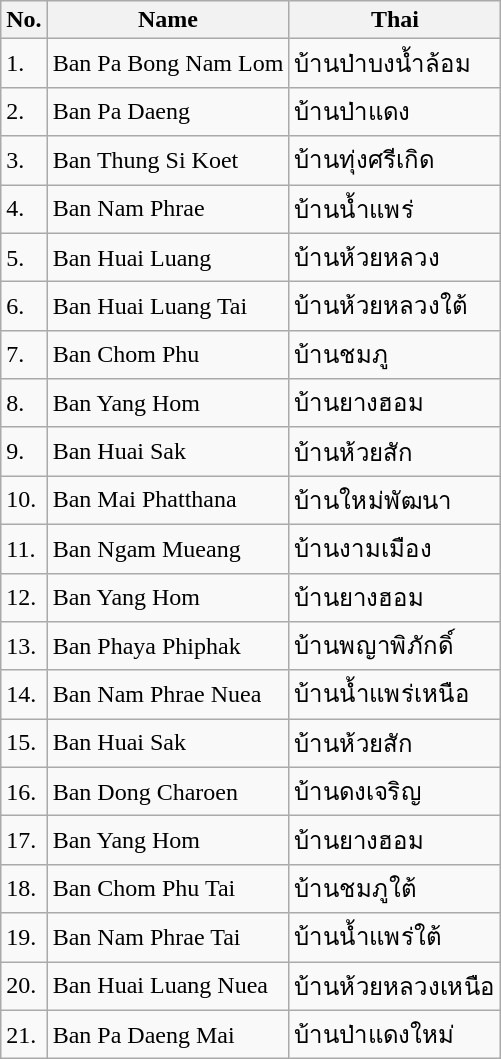<table class="wikitable sortable">
<tr>
<th>No.</th>
<th>Name</th>
<th>Thai</th>
</tr>
<tr>
<td>1.</td>
<td>Ban Pa Bong Nam Lom</td>
<td>บ้านป่าบงน้ำล้อม</td>
</tr>
<tr>
<td>2.</td>
<td>Ban Pa Daeng</td>
<td>บ้านป่าแดง</td>
</tr>
<tr>
<td>3.</td>
<td>Ban Thung Si Koet</td>
<td>บ้านทุ่งศรีเกิด</td>
</tr>
<tr>
<td>4.</td>
<td>Ban Nam Phrae</td>
<td>บ้านน้ำแพร่</td>
</tr>
<tr>
<td>5.</td>
<td>Ban Huai Luang</td>
<td>บ้านห้วยหลวง</td>
</tr>
<tr>
<td>6.</td>
<td>Ban Huai Luang Tai</td>
<td>บ้านห้วยหลวงใต้</td>
</tr>
<tr>
<td>7.</td>
<td>Ban Chom Phu</td>
<td>บ้านชมภู</td>
</tr>
<tr>
<td>8.</td>
<td>Ban Yang Hom</td>
<td>บ้านยางฮอม</td>
</tr>
<tr>
<td>9.</td>
<td>Ban Huai Sak</td>
<td>บ้านห้วยสัก</td>
</tr>
<tr>
<td>10.</td>
<td>Ban Mai Phatthana</td>
<td>บ้านใหม่พัฒนา</td>
</tr>
<tr>
<td>11.</td>
<td>Ban Ngam Mueang</td>
<td>บ้านงามเมือง</td>
</tr>
<tr>
<td>12.</td>
<td>Ban Yang Hom</td>
<td>บ้านยางฮอม</td>
</tr>
<tr>
<td>13.</td>
<td>Ban Phaya Phiphak</td>
<td>บ้านพญาพิภักดิ์</td>
</tr>
<tr>
<td>14.</td>
<td>Ban Nam Phrae Nuea</td>
<td>บ้านน้ำแพร่เหนือ</td>
</tr>
<tr>
<td>15.</td>
<td>Ban Huai Sak</td>
<td>บ้านห้วยสัก</td>
</tr>
<tr>
<td>16.</td>
<td>Ban Dong Charoen</td>
<td>บ้านดงเจริญ</td>
</tr>
<tr>
<td>17.</td>
<td>Ban Yang Hom</td>
<td>บ้านยางฮอม</td>
</tr>
<tr>
<td>18.</td>
<td>Ban Chom Phu Tai</td>
<td>บ้านชมภูใต้</td>
</tr>
<tr>
<td>19.</td>
<td>Ban Nam Phrae Tai</td>
<td>บ้านน้ำแพร่ใต้</td>
</tr>
<tr>
<td>20.</td>
<td>Ban Huai Luang Nuea</td>
<td>บ้านห้วยหลวงเหนือ</td>
</tr>
<tr>
<td>21.</td>
<td>Ban Pa Daeng Mai</td>
<td>บ้านป่าแดงใหม่</td>
</tr>
</table>
